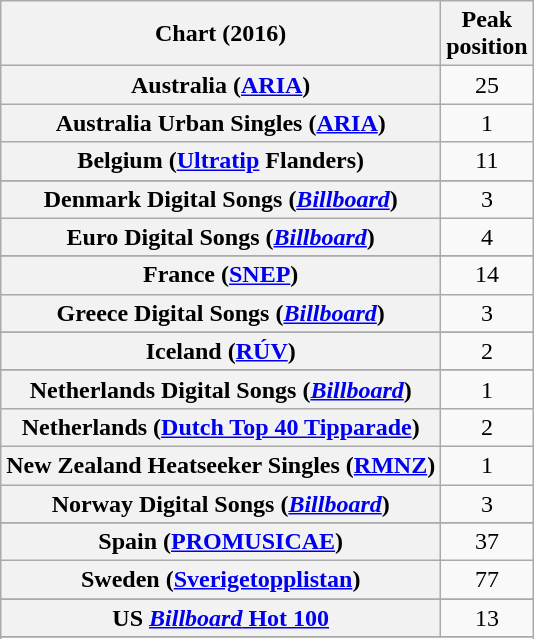<table class="wikitable sortable plainrowheaders" style="text-align:center;">
<tr>
<th scope="col">Chart (2016)</th>
<th scope="col">Peak<br>position</th>
</tr>
<tr>
<th scope="row">Australia (<a href='#'>ARIA</a>)</th>
<td>25</td>
</tr>
<tr>
<th scope="row">Australia Urban Singles (<a href='#'>ARIA</a>)</th>
<td>1</td>
</tr>
<tr>
<th scope="row">Belgium (<a href='#'>Ultratip</a> Flanders)</th>
<td>11</td>
</tr>
<tr>
</tr>
<tr>
</tr>
<tr>
<th scope="row">Denmark Digital Songs (<a href='#'><em>Billboard</em></a>)</th>
<td>3</td>
</tr>
<tr>
<th scope="row">Euro Digital Songs (<a href='#'><em>Billboard</em></a>)</th>
<td>4</td>
</tr>
<tr>
</tr>
<tr>
<th scope="row">France (<a href='#'>SNEP</a>)</th>
<td>14</td>
</tr>
<tr>
<th scope="row">Greece Digital Songs (<a href='#'><em>Billboard</em></a>)</th>
<td>3</td>
</tr>
<tr>
</tr>
<tr>
<th scope="row">Iceland (<a href='#'>RÚV</a>)</th>
<td>2</td>
</tr>
<tr>
</tr>
<tr>
<th scope="row">Netherlands Digital Songs (<a href='#'><em>Billboard</em></a>)</th>
<td>1</td>
</tr>
<tr>
<th scope="row">Netherlands (<a href='#'>Dutch Top 40 Tipparade</a>)</th>
<td>2</td>
</tr>
<tr>
<th scope="row">New Zealand Heatseeker Singles (<a href='#'>RMNZ</a>)</th>
<td>1</td>
</tr>
<tr>
<th scope="row">Norway Digital Songs (<a href='#'><em>Billboard</em></a>)</th>
<td>3</td>
</tr>
<tr>
</tr>
<tr>
<th scope="row">Spain (<a href='#'>PROMUSICAE</a>)</th>
<td>37</td>
</tr>
<tr>
<th scope="row">Sweden (<a href='#'>Sverigetopplistan</a>)</th>
<td>77</td>
</tr>
<tr>
</tr>
<tr>
</tr>
<tr>
<th scope="row">US <a href='#'><em>Billboard</em> Hot 100</a></th>
<td>13</td>
</tr>
<tr>
</tr>
<tr>
</tr>
<tr>
</tr>
</table>
